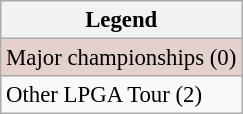<table class="wikitable" style="font-size:95%;">
<tr>
<th>Legend</th>
</tr>
<tr style="background:#e5d1cb;">
<td>Major championships (0)</td>
</tr>
<tr>
<td>Other LPGA Tour (2)</td>
</tr>
</table>
